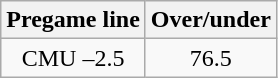<table class="wikitable">
<tr align="center">
<th style=>Pregame line</th>
<th style=>Over/under</th>
</tr>
<tr align="center">
<td>CMU –2.5</td>
<td>76.5</td>
</tr>
</table>
